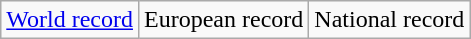<table class="wikitable">
<tr>
<td><a href='#'>World record</a></td>
<td>European record</td>
<td>National record</td>
</tr>
</table>
